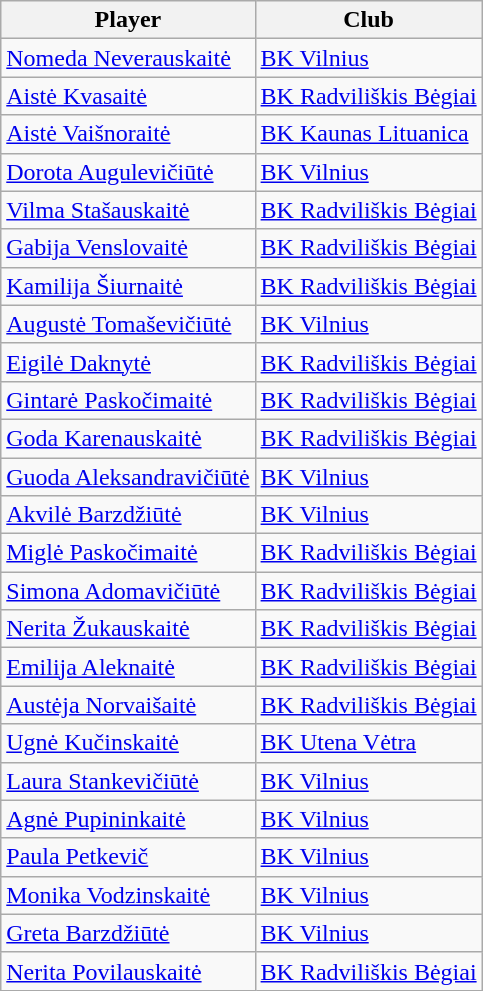<table class="wikitable">
<tr>
<th>Player</th>
<th>Club</th>
</tr>
<tr>
<td><a href='#'>Nomeda Neverauskaitė</a></td>
<td> <a href='#'>BK Vilnius</a></td>
</tr>
<tr>
<td><a href='#'>Aistė Kvasaitė</a></td>
<td> <a href='#'>BK Radviliškis Bėgiai</a></td>
</tr>
<tr>
<td><a href='#'>Aistė Vaišnoraitė</a></td>
<td> <a href='#'>BK Kaunas Lituanica</a></td>
</tr>
<tr>
<td><a href='#'>Dorota Augulevičiūtė</a></td>
<td> <a href='#'>BK Vilnius</a></td>
</tr>
<tr>
<td><a href='#'>Vilma Stašauskaitė</a></td>
<td> <a href='#'>BK Radviliškis Bėgiai</a></td>
</tr>
<tr>
<td><a href='#'>Gabija Venslovaitė</a></td>
<td> <a href='#'>BK Radviliškis Bėgiai</a></td>
</tr>
<tr>
<td><a href='#'>Kamilija Šiurnaitė</a></td>
<td> <a href='#'>BK Radviliškis Bėgiai</a></td>
</tr>
<tr>
<td><a href='#'>Augustė Tomaševičiūtė</a></td>
<td> <a href='#'>BK Vilnius</a></td>
</tr>
<tr>
<td><a href='#'>Eigilė Daknytė</a></td>
<td> <a href='#'>BK Radviliškis Bėgiai</a></td>
</tr>
<tr>
<td><a href='#'>Gintarė Paskočimaitė</a></td>
<td> <a href='#'>BK Radviliškis Bėgiai</a></td>
</tr>
<tr>
<td><a href='#'>Goda Karenauskaitė</a></td>
<td> <a href='#'>BK Radviliškis Bėgiai</a></td>
</tr>
<tr>
<td><a href='#'>Guoda Aleksandravičiūtė</a></td>
<td> <a href='#'>BK Vilnius</a></td>
</tr>
<tr>
<td><a href='#'>Akvilė Barzdžiūtė</a></td>
<td> <a href='#'>BK Vilnius</a></td>
</tr>
<tr>
<td><a href='#'>Miglė Paskočimaitė</a></td>
<td> <a href='#'>BK Radviliškis Bėgiai</a></td>
</tr>
<tr>
<td><a href='#'>Simona Adomavičiūtė</a></td>
<td> <a href='#'>BK Radviliškis Bėgiai</a></td>
</tr>
<tr>
<td><a href='#'>Nerita Žukauskaitė</a></td>
<td> <a href='#'>BK Radviliškis Bėgiai</a></td>
</tr>
<tr>
<td><a href='#'>Emilija Aleknaitė</a></td>
<td> <a href='#'>BK Radviliškis Bėgiai</a></td>
</tr>
<tr>
<td><a href='#'>Austėja Norvaišaitė</a></td>
<td> <a href='#'>BK Radviliškis Bėgiai</a></td>
</tr>
<tr>
<td><a href='#'>Ugnė Kučinskaitė</a></td>
<td> <a href='#'>BK Utena Vėtra</a></td>
</tr>
<tr>
<td><a href='#'>Laura Stankevičiūtė</a></td>
<td> <a href='#'>BK Vilnius</a></td>
</tr>
<tr>
<td><a href='#'>Agnė Pupininkaitė</a></td>
<td> <a href='#'>BK Vilnius</a></td>
</tr>
<tr>
<td><a href='#'>Paula Petkevič</a></td>
<td> <a href='#'>BK Vilnius</a></td>
</tr>
<tr>
<td><a href='#'>Monika Vodzinskaitė</a></td>
<td> <a href='#'>BK Vilnius</a></td>
</tr>
<tr>
<td><a href='#'>Greta Barzdžiūtė</a></td>
<td> <a href='#'>BK Vilnius</a></td>
</tr>
<tr>
<td><a href='#'>Nerita Povilauskaitė</a></td>
<td> <a href='#'>BK Radviliškis Bėgiai</a></td>
</tr>
</table>
